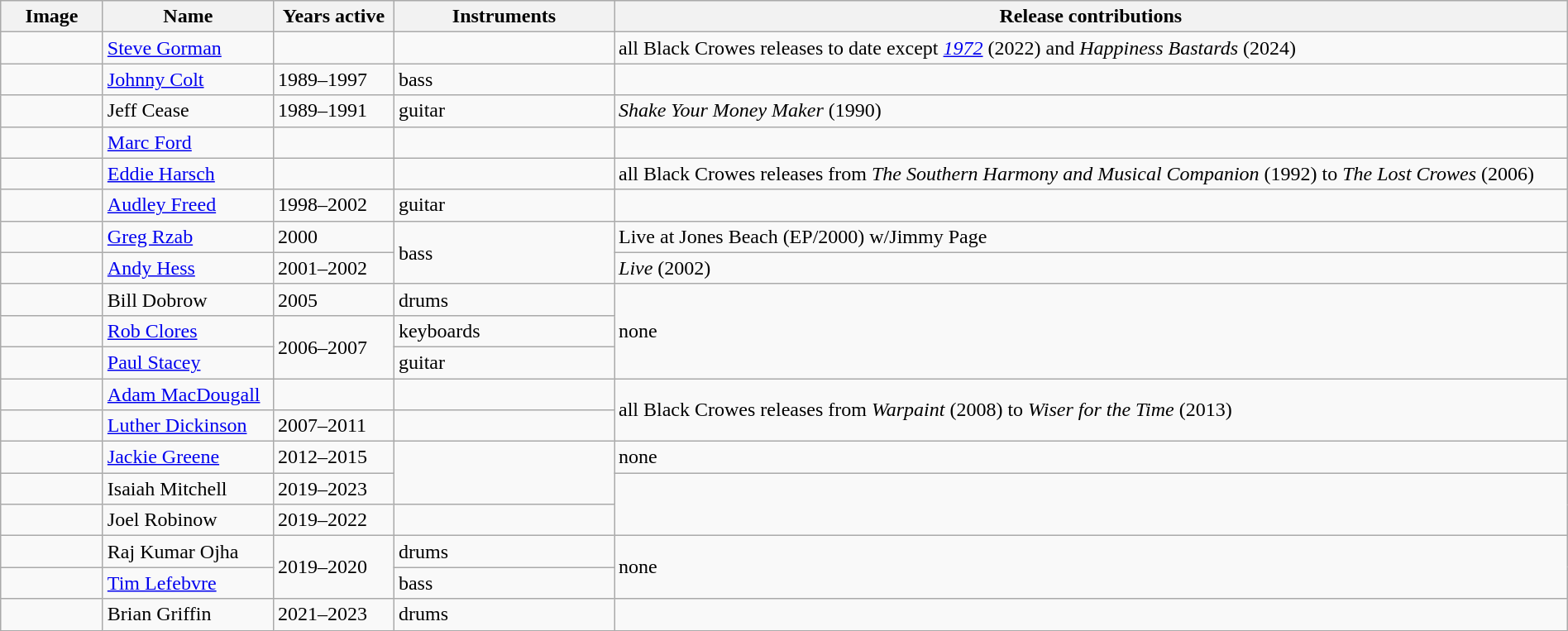<table class="wikitable" border="1" width=100%>
<tr>
<th width="75">Image</th>
<th width="130">Name</th>
<th width="90">Years active</th>
<th width="170">Instruments</th>
<th>Release contributions</th>
</tr>
<tr>
<td></td>
<td><a href='#'>Steve Gorman</a></td>
<td></td>
<td></td>
<td>all Black Crowes releases to date except <em><a href='#'>1972</a></em> (2022) and <em>Happiness Bastards</em> (2024)</td>
</tr>
<tr>
<td></td>
<td><a href='#'>Johnny Colt</a><br></td>
<td>1989–1997</td>
<td>bass</td>
<td></td>
</tr>
<tr>
<td></td>
<td>Jeff Cease</td>
<td>1989–1991</td>
<td>guitar</td>
<td><em>Shake Your Money Maker</em> (1990)</td>
</tr>
<tr>
<td></td>
<td><a href='#'>Marc Ford</a></td>
<td></td>
<td></td>
<td></td>
</tr>
<tr>
<td></td>
<td><a href='#'>Eddie Harsch</a><br></td>
<td></td>
<td></td>
<td>all Black Crowes releases from <em>The Southern Harmony and Musical Companion</em> (1992) to <em>The Lost Crowes</em> (2006)</td>
</tr>
<tr>
<td></td>
<td><a href='#'>Audley Freed</a></td>
<td>1998–2002 </td>
<td>guitar</td>
<td></td>
</tr>
<tr>
<td></td>
<td><a href='#'>Greg Rzab</a></td>
<td>2000</td>
<td rowspan="2">bass</td>
<td>Live at Jones Beach (EP/2000) w/Jimmy Page</td>
</tr>
<tr>
<td></td>
<td><a href='#'>Andy Hess</a></td>
<td>2001–2002</td>
<td><em>Live</em> (2002)</td>
</tr>
<tr>
<td></td>
<td>Bill Dobrow</td>
<td>2005</td>
<td>drums</td>
<td rowspan="3">none </td>
</tr>
<tr>
<td></td>
<td><a href='#'>Rob Clores</a></td>
<td rowspan="2">2006–2007</td>
<td>keyboards</td>
</tr>
<tr>
<td></td>
<td><a href='#'>Paul Stacey</a></td>
<td>guitar</td>
</tr>
<tr>
<td></td>
<td><a href='#'>Adam MacDougall</a></td>
<td></td>
<td></td>
<td rowspan="2">all Black Crowes releases from <em>Warpaint</em> (2008) to <em>Wiser for the Time</em> (2013)</td>
</tr>
<tr>
<td></td>
<td><a href='#'>Luther Dickinson</a></td>
<td>2007–2011</td>
<td></td>
</tr>
<tr>
<td></td>
<td><a href='#'>Jackie Greene</a></td>
<td>2012–2015</td>
<td rowspan="2"></td>
<td>none </td>
</tr>
<tr>
<td></td>
<td>Isaiah Mitchell</td>
<td>2019–2023 </td>
<td rowspan="2"></td>
</tr>
<tr>
<td></td>
<td>Joel Robinow</td>
<td>2019–2022 </td>
<td></td>
</tr>
<tr>
<td></td>
<td>Raj Kumar Ojha</td>
<td rowspan="2">2019–2020 </td>
<td>drums</td>
<td rowspan="2">none </td>
</tr>
<tr>
<td></td>
<td><a href='#'>Tim Lefebvre</a></td>
<td>bass</td>
</tr>
<tr>
<td></td>
<td>Brian Griffin</td>
<td>2021–2023 </td>
<td>drums</td>
<td></td>
</tr>
</table>
